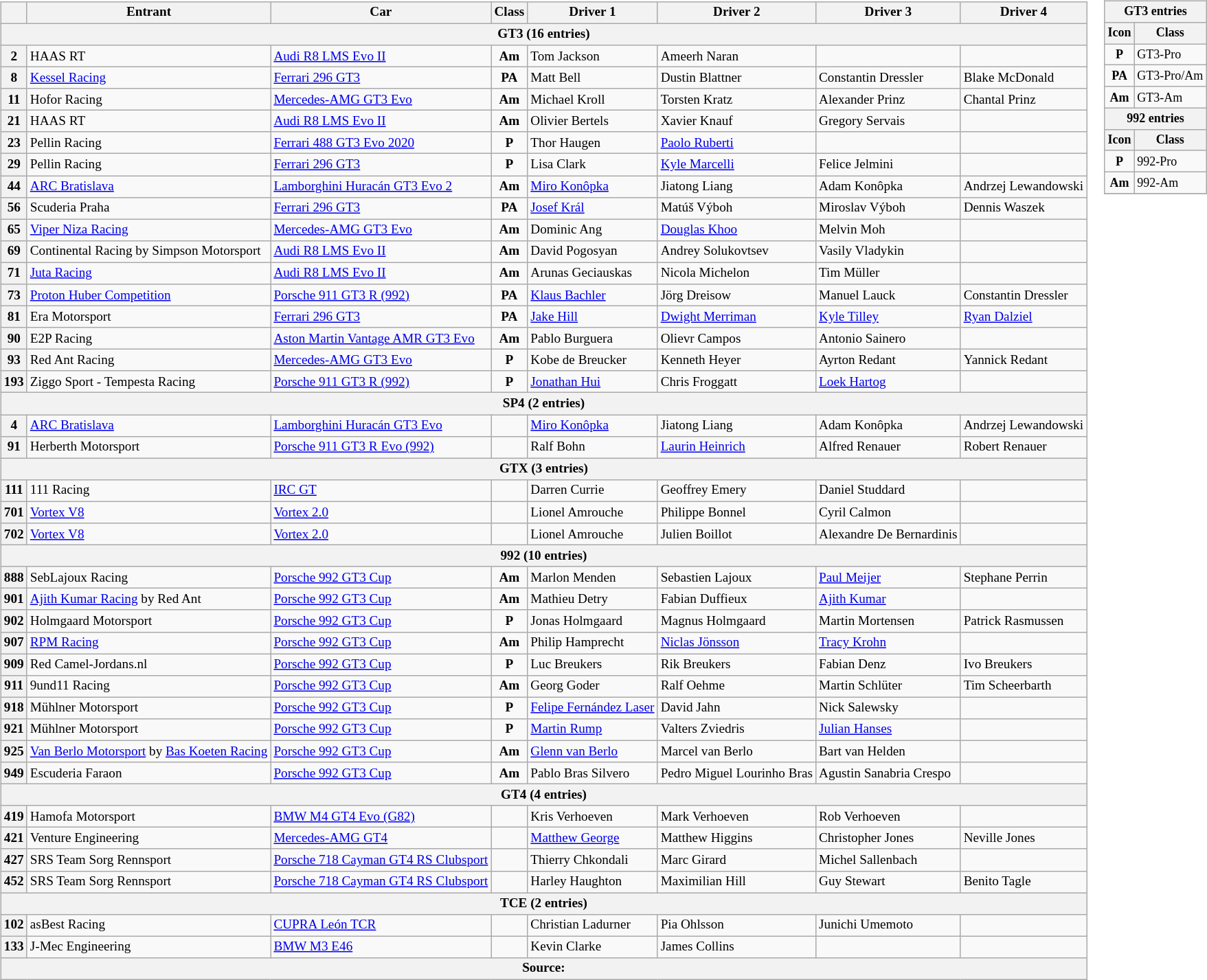<table>
<tr>
<td><br><table class="wikitable" style="font-size: 80%;">
<tr>
<th></th>
<th>Entrant</th>
<th>Car</th>
<th>Class</th>
<th>Driver 1</th>
<th>Driver 2</th>
<th>Driver 3</th>
<th>Driver 4</th>
</tr>
<tr>
<th colspan="8">GT3 (16 entries)</th>
</tr>
<tr>
<th>2</th>
<td> HAAS RT</td>
<td><a href='#'>Audi R8 LMS Evo II</a></td>
<td align="center"><strong><span>Am</span></strong></td>
<td> Tom Jackson</td>
<td> Ameerh Naran</td>
<td></td>
<td></td>
</tr>
<tr>
<th>8</th>
<td> <a href='#'>Kessel Racing</a></td>
<td><a href='#'>Ferrari 296 GT3</a></td>
<td align="center"><strong><span>PA</span></strong></td>
<td> Matt Bell</td>
<td> Dustin Blattner</td>
<td> Constantin Dressler</td>
<td> Blake McDonald</td>
</tr>
<tr>
<th>11</th>
<td> Hofor Racing</td>
<td><a href='#'>Mercedes-AMG GT3 Evo</a></td>
<td align="center"><strong><span>Am</span></strong></td>
<td> Michael Kroll</td>
<td> Torsten Kratz</td>
<td> Alexander Prinz</td>
<td> Chantal Prinz</td>
</tr>
<tr>
<th>21</th>
<td> HAAS RT</td>
<td><a href='#'>Audi R8 LMS Evo II</a></td>
<td align="center"><strong><span>Am</span></strong></td>
<td> Olivier Bertels</td>
<td> Xavier Knauf</td>
<td> Gregory Servais</td>
<td></td>
</tr>
<tr>
<th>23</th>
<td> Pellin Racing</td>
<td><a href='#'>Ferrari 488 GT3 Evo 2020</a></td>
<td align="center"><strong><span>P</span></strong></td>
<td> Thor Haugen</td>
<td> <a href='#'>Paolo Ruberti</a></td>
<td></td>
<td></td>
</tr>
<tr>
<th>29</th>
<td> Pellin Racing</td>
<td><a href='#'>Ferrari 296 GT3</a></td>
<td align="center"><strong><span>P</span></strong></td>
<td> Lisa Clark</td>
<td> <a href='#'>Kyle Marcelli</a></td>
<td> Felice Jelmini</td>
<td></td>
</tr>
<tr>
<th>44</th>
<td> <a href='#'>ARC Bratislava</a></td>
<td><a href='#'>Lamborghini Huracán GT3 Evo 2</a></td>
<td align="center"><strong><span>Am</span></strong></td>
<td> <a href='#'>Miro Konôpka</a></td>
<td> Jiatong Liang</td>
<td> Adam Konôpka</td>
<td> Andrzej Lewandowski</td>
</tr>
<tr>
<th>56</th>
<td> Scuderia Praha</td>
<td><a href='#'>Ferrari 296 GT3</a></td>
<td align="center"><strong><span>PA</span></strong></td>
<td> <a href='#'>Josef Král</a></td>
<td> Matúš Výboh</td>
<td> Miroslav Výboh</td>
<td> Dennis Waszek</td>
</tr>
<tr>
<th>65</th>
<td> <a href='#'>Viper Niza Racing</a></td>
<td><a href='#'>Mercedes-AMG GT3 Evo</a></td>
<td align="center"><strong><span>Am</span></strong></td>
<td> Dominic Ang</td>
<td> <a href='#'>Douglas Khoo</a></td>
<td> Melvin Moh</td>
<td></td>
</tr>
<tr>
<th>69</th>
<td nowrap> Continental Racing by Simpson Motorsport</td>
<td><a href='#'>Audi R8 LMS Evo II</a></td>
<td align="center"><strong><span>Am</span></strong></td>
<td> David Pogosyan</td>
<td> Andrey Solukovtsev</td>
<td> Vasily Vladykin</td>
<td></td>
</tr>
<tr>
<th>71</th>
<td> <a href='#'>Juta Racing</a></td>
<td><a href='#'>Audi R8 LMS Evo II</a></td>
<td align="center"><strong><span>Am</span></strong></td>
<td> Arunas Geciauskas</td>
<td> Nicola Michelon</td>
<td> Tim Müller</td>
<td></td>
</tr>
<tr>
<th>73</th>
<td> <a href='#'>Proton Huber Competition</a></td>
<td><a href='#'>Porsche 911 GT3 R (992)</a></td>
<td align="center"><strong><span>PA</span></strong></td>
<td> <a href='#'>Klaus Bachler</a></td>
<td> Jörg Dreisow</td>
<td> Manuel Lauck</td>
<td> Constantin Dressler</td>
</tr>
<tr>
<th>81</th>
<td> Era Motorsport</td>
<td><a href='#'>Ferrari 296 GT3</a></td>
<td align="center"><strong><span>PA</span></strong></td>
<td> <a href='#'>Jake Hill</a></td>
<td> <a href='#'>Dwight Merriman</a></td>
<td> <a href='#'>Kyle Tilley</a></td>
<td> <a href='#'>Ryan Dalziel</a></td>
</tr>
<tr>
<th>90</th>
<td> E2P Racing</td>
<td><a href='#'>Aston Martin Vantage AMR GT3 Evo</a></td>
<td align="center"><strong><span>Am</span></strong></td>
<td> Pablo Burguera</td>
<td> Olievr Campos</td>
<td> Antonio Sainero</td>
<td></td>
</tr>
<tr>
<th>93</th>
<td> Red Ant Racing</td>
<td><a href='#'>Mercedes-AMG GT3 Evo</a></td>
<td align="center"><strong><span>P</span></strong></td>
<td> Kobe de Breucker</td>
<td> Kenneth Heyer</td>
<td> Ayrton Redant</td>
<td> Yannick Redant</td>
</tr>
<tr>
<th>193</th>
<td> Ziggo Sport - Tempesta Racing</td>
<td><a href='#'>Porsche 911 GT3 R (992)</a></td>
<td align="center"><strong><span>P</span></strong></td>
<td> <a href='#'>Jonathan Hui</a></td>
<td> Chris Froggatt</td>
<td> <a href='#'>Loek Hartog</a></td>
<td></td>
</tr>
<tr>
<th colspan="8">SP4 (2 entries)</th>
</tr>
<tr>
<th>4</th>
<td> <a href='#'>ARC Bratislava</a></td>
<td><a href='#'>Lamborghini Huracán GT3 Evo</a></td>
<td align="center"></td>
<td> <a href='#'>Miro Konôpka</a></td>
<td> Jiatong Liang</td>
<td> Adam Konôpka</td>
<td> Andrzej Lewandowski</td>
</tr>
<tr>
<th>91</th>
<td> Herberth Motorsport</td>
<td><a href='#'>Porsche 911 GT3 R Evo (992)</a></td>
<td align="center"></td>
<td> Ralf Bohn</td>
<td> <a href='#'>Laurin Heinrich</a></td>
<td> Alfred Renauer</td>
<td> Robert Renauer</td>
</tr>
<tr>
<th colspan="8">GTX (3 entries)</th>
</tr>
<tr>
<th>111</th>
<td> 111 Racing</td>
<td><a href='#'>IRC GT</a></td>
<td></td>
<td> Darren Currie</td>
<td> Geoffrey Emery</td>
<td> Daniel Studdard</td>
<td></td>
</tr>
<tr>
<th>701</th>
<td> <a href='#'>Vortex V8</a></td>
<td><a href='#'>Vortex 2.0</a></td>
<td></td>
<td> Lionel Amrouche</td>
<td> Philippe Bonnel</td>
<td> Cyril Calmon</td>
<td></td>
</tr>
<tr>
<th>702</th>
<td> <a href='#'>Vortex V8</a></td>
<td><a href='#'>Vortex 2.0</a></td>
<td></td>
<td> Lionel Amrouche</td>
<td> Julien Boillot</td>
<td> Alexandre De Bernardinis</td>
<td></td>
</tr>
<tr>
<th colspan="8">992 (10 entries)</th>
</tr>
<tr>
<th>888</th>
<td> SebLajoux Racing</td>
<td><a href='#'>Porsche 992 GT3 Cup</a></td>
<td align="center"><strong><span>Am</span></strong></td>
<td> Marlon Menden</td>
<td> Sebastien Lajoux</td>
<td> <a href='#'>Paul Meijer</a></td>
<td> Stephane Perrin</td>
</tr>
<tr>
<th>901</th>
<td> <a href='#'>Ajith Kumar Racing</a> by Red Ant</td>
<td><a href='#'>Porsche 992 GT3 Cup</a></td>
<td align="center"><strong><span>Am</span></strong></td>
<td> Mathieu Detry</td>
<td> Fabian Duffieux</td>
<td> <a href='#'>Ajith Kumar</a></td>
<td></td>
</tr>
<tr>
<th>902</th>
<td> Holmgaard Motorsport</td>
<td><a href='#'>Porsche 992 GT3 Cup</a></td>
<td align="center"><strong><span>P</span></strong></td>
<td> Jonas Holmgaard</td>
<td> Magnus Holmgaard</td>
<td> Martin Mortensen</td>
<td> Patrick Rasmussen</td>
</tr>
<tr>
<th>907</th>
<td> <a href='#'>RPM Racing</a></td>
<td><a href='#'>Porsche 992 GT3 Cup</a></td>
<td align="center"><strong><span>Am</span></strong></td>
<td> Philip Hamprecht</td>
<td> <a href='#'>Niclas Jönsson</a></td>
<td> <a href='#'>Tracy Krohn</a></td>
<td></td>
</tr>
<tr>
<th>909</th>
<td> Red Camel-Jordans.nl</td>
<td><a href='#'>Porsche 992 GT3 Cup</a></td>
<td align="center"><strong><span>P</span></strong></td>
<td> Luc Breukers</td>
<td> Rik Breukers</td>
<td> Fabian Denz</td>
<td> Ivo Breukers</td>
</tr>
<tr>
<th>911</th>
<td> 9und11 Racing</td>
<td><a href='#'>Porsche 992 GT3 Cup</a></td>
<td align="center"><strong><span>Am</span></strong></td>
<td> Georg Goder</td>
<td> Ralf Oehme</td>
<td> Martin Schlüter</td>
<td> Tim Scheerbarth</td>
</tr>
<tr>
<th>918</th>
<td> Mühlner Motorsport</td>
<td><a href='#'>Porsche 992 GT3 Cup</a></td>
<td align="center"><strong><span>P</span></strong></td>
<td> <a href='#'>Felipe Fernández Laser</a></td>
<td> David Jahn</td>
<td> Nick Salewsky</td>
<td></td>
</tr>
<tr>
<th>921</th>
<td> Mühlner Motorsport</td>
<td><a href='#'>Porsche 992 GT3 Cup</a></td>
<td align="center"><strong><span>P</span></strong></td>
<td> <a href='#'>Martin Rump</a></td>
<td> Valters Zviedris</td>
<td> <a href='#'>Julian Hanses</a></td>
<td></td>
</tr>
<tr>
<th>925</th>
<td> <a href='#'>Van Berlo Motorsport</a> by <a href='#'>Bas Koeten Racing</a></td>
<td><a href='#'>Porsche 992 GT3 Cup</a></td>
<td align="center"><strong><span>Am</span></strong></td>
<td> <a href='#'>Glenn van Berlo</a></td>
<td> Marcel van Berlo</td>
<td> Bart van Helden</td>
<td></td>
</tr>
<tr>
<th>949</th>
<td> Escuderia Faraon</td>
<td><a href='#'>Porsche 992 GT3 Cup</a></td>
<td align="center"><strong><span>Am</span></strong></td>
<td> Pablo Bras Silvero</td>
<td> Pedro Miguel Lourinho Bras</td>
<td> Agustin Sanabria Crespo</td>
<td></td>
</tr>
<tr>
<th colspan="8">GT4 (4 entries)</th>
</tr>
<tr>
<th>419</th>
<td> Hamofa Motorsport</td>
<td nowrap=""><a href='#'>BMW M4 GT4 Evo (G82)</a></td>
<td></td>
<td> Kris Verhoeven</td>
<td> Mark Verhoeven</td>
<td> Rob Verhoeven</td>
<td></td>
</tr>
<tr>
<th>421</th>
<td> Venture Engineering</td>
<td><a href='#'>Mercedes-AMG GT4</a></td>
<td></td>
<td> <a href='#'>Matthew George</a></td>
<td> Matthew Higgins</td>
<td> Christopher Jones</td>
<td> Neville Jones</td>
</tr>
<tr>
<th>427</th>
<td> SRS Team Sorg Rennsport</td>
<td><a href='#'>Porsche 718 Cayman GT4 RS Clubsport</a></td>
<td></td>
<td> Thierry Chkondali</td>
<td> Marc Girard</td>
<td> Michel Sallenbach</td>
<td></td>
</tr>
<tr>
<th>452</th>
<td> SRS Team Sorg Rennsport</td>
<td><a href='#'>Porsche 718 Cayman GT4 RS Clubsport</a></td>
<td></td>
<td> Harley Haughton</td>
<td> Maximilian Hill</td>
<td> Guy Stewart</td>
<td> Benito Tagle</td>
</tr>
<tr>
<th colspan="8">TCE (2 entries)</th>
</tr>
<tr>
<th>102</th>
<td> asBest Racing</td>
<td><a href='#'>CUPRA León TCR</a></td>
<td></td>
<td> Christian Ladurner</td>
<td> Pia Ohlsson</td>
<td> Junichi Umemoto</td>
<td></td>
</tr>
<tr>
<th>133</th>
<td> J-Mec Engineering</td>
<td><a href='#'>BMW M3 E46</a></td>
<td></td>
<td> Kevin Clarke</td>
<td> James Collins</td>
<td></td>
<td></td>
</tr>
<tr>
<th colspan="8">Source:</th>
</tr>
</table>
</td>
<td valign="top"><br><table class="wikitable" style="font-size: 75%;">
<tr>
<th colspan="2">GT3 entries</th>
</tr>
<tr>
<th>Icon</th>
<th>Class</th>
</tr>
<tr>
<td align="center"><strong><span>P</span></strong></td>
<td>GT3-Pro</td>
</tr>
<tr>
<td align="center"><strong><span>PA</span></strong></td>
<td>GT3-Pro/Am</td>
</tr>
<tr>
<td align="center"><strong><span>Am</span></strong></td>
<td>GT3-Am</td>
</tr>
<tr>
<th colspan="2">992 entries</th>
</tr>
<tr>
<th>Icon</th>
<th>Class</th>
</tr>
<tr>
<td align="center"><strong><span>P</span></strong></td>
<td>992-Pro</td>
</tr>
<tr>
<td align="center"><strong><span>Am</span></strong></td>
<td>992-Am</td>
</tr>
<tr>
</tr>
</table>
</td>
</tr>
</table>
